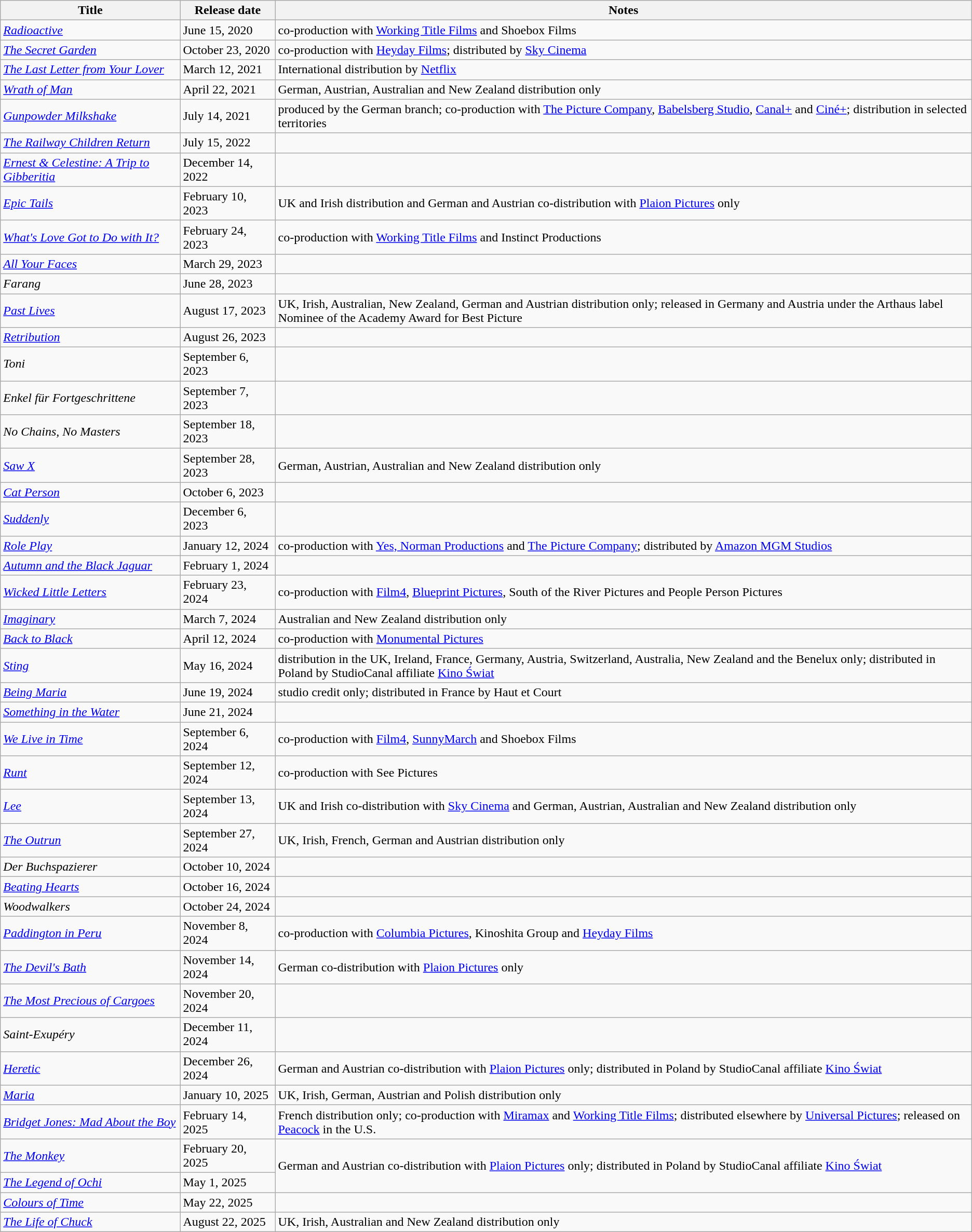<table class="wikitable sortable">
<tr>
<th>Title</th>
<th>Release date</th>
<th>Notes</th>
</tr>
<tr>
<td><em><a href='#'>Radioactive</a></em></td>
<td>June 15, 2020</td>
<td>co-production with <a href='#'>Working Title Films</a> and Shoebox Films</td>
</tr>
<tr>
<td><em><a href='#'>The Secret Garden</a></em></td>
<td>October 23, 2020</td>
<td>co-production with <a href='#'>Heyday Films</a>; distributed by <a href='#'>Sky Cinema</a></td>
</tr>
<tr>
<td><em><a href='#'>The Last Letter from Your Lover</a></em></td>
<td>March 12, 2021</td>
<td>International distribution by <a href='#'>Netflix</a></td>
</tr>
<tr>
<td><em><a href='#'>Wrath of Man</a></em></td>
<td>April 22, 2021</td>
<td>German, Austrian, Australian and New Zealand distribution only</td>
</tr>
<tr>
<td><em><a href='#'>Gunpowder Milkshake</a></em></td>
<td>July 14, 2021</td>
<td>produced by the German branch; co-production with <a href='#'>The Picture Company</a>, <a href='#'>Babelsberg Studio</a>, <a href='#'>Canal+</a> and <a href='#'>Ciné+</a>; distribution in selected territories</td>
</tr>
<tr>
<td><em><a href='#'>The Railway Children Return</a></em></td>
<td>July 15, 2022</td>
<td></td>
</tr>
<tr>
<td><em><a href='#'>Ernest & Celestine: A Trip to Gibberitia</a></em></td>
<td>December 14, 2022</td>
<td></td>
</tr>
<tr>
<td><em><a href='#'>Epic Tails</a></em></td>
<td>February 10, 2023</td>
<td>UK and Irish distribution and German and Austrian co-distribution with <a href='#'>Plaion Pictures</a> only</td>
</tr>
<tr>
<td><em><a href='#'>What's Love Got to Do with It?</a></em></td>
<td>February 24, 2023</td>
<td>co-production with <a href='#'>Working Title Films</a> and Instinct Productions</td>
</tr>
<tr>
<td><em><a href='#'>All Your Faces</a></em></td>
<td>March 29, 2023</td>
<td></td>
</tr>
<tr>
<td><em>Farang</em></td>
<td>June 28, 2023</td>
<td></td>
</tr>
<tr>
<td><em><a href='#'>Past Lives</a></em></td>
<td>August 17, 2023</td>
<td>UK, Irish, Australian, New Zealand, German and Austrian distribution only; released in Germany and Austria under the Arthaus label<br>Nominee of the Academy Award for Best Picture</td>
</tr>
<tr>
<td><em><a href='#'>Retribution</a></em></td>
<td>August 26, 2023</td>
<td></td>
</tr>
<tr>
<td><em>Toni</em></td>
<td>September 6, 2023</td>
<td></td>
</tr>
<tr>
<td><em>Enkel für Fortgeschrittene</em></td>
<td>September 7, 2023</td>
<td></td>
</tr>
<tr>
<td><em>No Chains, No Masters</em></td>
<td>September 18, 2023</td>
<td></td>
</tr>
<tr>
<td><em><a href='#'>Saw X</a></em></td>
<td>September 28, 2023</td>
<td>German, Austrian, Australian and New Zealand distribution only</td>
</tr>
<tr>
<td><em><a href='#'>Cat Person</a></em></td>
<td>October 6, 2023</td>
<td></td>
</tr>
<tr>
<td><em><a href='#'>Suddenly</a></em></td>
<td>December 6, 2023</td>
<td></td>
</tr>
<tr>
<td><em><a href='#'>Role Play</a></em></td>
<td>January 12, 2024</td>
<td>co-production with <a href='#'>Yes, Norman Productions</a> and <a href='#'>The Picture Company</a>; distributed by <a href='#'>Amazon MGM Studios</a></td>
</tr>
<tr>
<td><em><a href='#'>Autumn and the Black Jaguar</a></em></td>
<td>February 1, 2024</td>
<td></td>
</tr>
<tr>
<td><em><a href='#'>Wicked Little Letters</a></em></td>
<td>February 23, 2024</td>
<td>co-production with <a href='#'>Film4</a>, <a href='#'>Blueprint Pictures</a>, South of the River Pictures and People Person Pictures</td>
</tr>
<tr>
<td><em><a href='#'>Imaginary</a></em></td>
<td>March 7, 2024</td>
<td>Australian and New Zealand distribution only</td>
</tr>
<tr>
<td><em><a href='#'>Back to Black</a></em></td>
<td>April 12, 2024</td>
<td>co-production with <a href='#'>Monumental Pictures</a></td>
</tr>
<tr>
<td><em><a href='#'>Sting</a></em></td>
<td>May 16, 2024</td>
<td>distribution in the UK, Ireland, France, Germany, Austria, Switzerland, Australia, New Zealand and the Benelux only; distributed in Poland by StudioCanal affiliate <a href='#'>Kino Świat</a></td>
</tr>
<tr>
<td><em><a href='#'>Being Maria</a></em></td>
<td>June 19, 2024</td>
<td>studio credit only; distributed in France by Haut et Court</td>
</tr>
<tr>
<td><em><a href='#'>Something in the Water</a></em></td>
<td>June 21, 2024</td>
<td></td>
</tr>
<tr>
<td><em><a href='#'>We Live in Time</a></em></td>
<td>September 6, 2024</td>
<td>co-production with <a href='#'>Film4</a>, <a href='#'>SunnyMarch</a> and Shoebox Films</td>
</tr>
<tr>
<td><em><a href='#'>Runt</a></em></td>
<td>September 12, 2024</td>
<td>co-production with See Pictures</td>
</tr>
<tr>
<td><em><a href='#'>Lee</a></em></td>
<td>September 13, 2024</td>
<td>UK and Irish co-distribution with <a href='#'>Sky Cinema</a> and German, Austrian, Australian and New Zealand distribution only</td>
</tr>
<tr>
<td><em><a href='#'>The Outrun</a></em></td>
<td>September 27, 2024</td>
<td>UK, Irish, French, German and Austrian distribution only</td>
</tr>
<tr>
<td><em>Der Buchspazierer</em></td>
<td>October 10, 2024</td>
<td></td>
</tr>
<tr>
<td><em><a href='#'>Beating Hearts</a></em></td>
<td>October 16, 2024</td>
<td></td>
</tr>
<tr>
<td><em>Woodwalkers</em></td>
<td>October 24, 2024</td>
<td></td>
</tr>
<tr>
<td><em><a href='#'>Paddington in Peru</a></em></td>
<td>November 8, 2024</td>
<td>co-production with <a href='#'>Columbia Pictures</a>, Kinoshita Group and <a href='#'>Heyday Films</a></td>
</tr>
<tr>
<td><em><a href='#'>The Devil's Bath</a></em></td>
<td>November 14, 2024</td>
<td>German co-distribution with <a href='#'>Plaion Pictures</a> only</td>
</tr>
<tr>
<td><em><a href='#'>The Most Precious of Cargoes</a></em></td>
<td>November 20, 2024</td>
<td></td>
</tr>
<tr>
<td><em>Saint-Exupéry</em></td>
<td>December 11, 2024</td>
<td></td>
</tr>
<tr>
<td><em><a href='#'>Heretic</a></em></td>
<td>December 26, 2024</td>
<td>German and Austrian co-distribution with <a href='#'>Plaion Pictures</a> only; distributed in Poland by StudioCanal affiliate <a href='#'>Kino Świat</a></td>
</tr>
<tr>
<td><em><a href='#'>Maria</a></em></td>
<td>January 10, 2025</td>
<td>UK, Irish, German, Austrian and Polish distribution only</td>
</tr>
<tr>
<td><em><a href='#'>Bridget Jones: Mad About the Boy</a></em></td>
<td>February 14, 2025</td>
<td>French distribution only; co-production with <a href='#'>Miramax</a> and <a href='#'>Working Title Films</a>; distributed elsewhere by <a href='#'>Universal Pictures</a>; released on <a href='#'>Peacock</a> in the U.S.</td>
</tr>
<tr>
<td><em><a href='#'>The Monkey</a></em></td>
<td>February 20, 2025</td>
<td rowspan=2>German and Austrian co-distribution with <a href='#'>Plaion Pictures</a> only; distributed in Poland by StudioCanal affiliate <a href='#'>Kino Świat</a></td>
</tr>
<tr>
<td><em><a href='#'>The Legend of Ochi</a></em></td>
<td>May 1, 2025</td>
</tr>
<tr>
<td><em><a href='#'>Colours of Time</a></em></td>
<td>May 22, 2025</td>
<td></td>
</tr>
<tr>
<td><em><a href='#'>The Life of Chuck</a></em></td>
<td>August 22, 2025</td>
<td>UK, Irish, Australian and New Zealand distribution only</td>
</tr>
</table>
